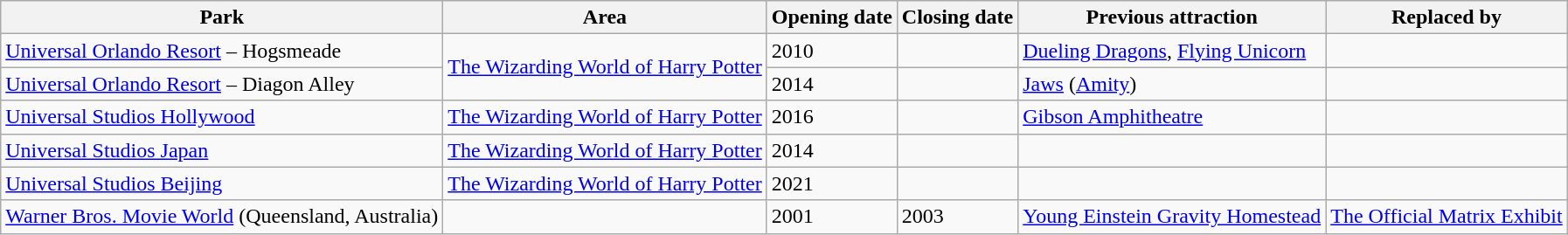<table class="wikitable sortable">
<tr>
<th>Park</th>
<th>Area</th>
<th>Opening date</th>
<th>Closing date</th>
<th>Previous attraction</th>
<th>Replaced by</th>
</tr>
<tr>
<td><a href='#'>Universal Orlando Resort</a> – Hogsmeade</td>
<td rowspan="2"><a href='#'>The Wizarding World of Harry Potter</a></td>
<td>2010</td>
<td></td>
<td><a href='#'>Dueling Dragons</a>, <a href='#'>Flying Unicorn</a></td>
<td></td>
</tr>
<tr>
<td><a href='#'>Universal Orlando Resort</a> – Diagon Alley</td>
<td>2014</td>
<td></td>
<td><a href='#'>Jaws</a> (<a href='#'>Amity</a>)</td>
<td></td>
</tr>
<tr>
<td><a href='#'>Universal Studios Hollywood</a></td>
<td><a href='#'>The Wizarding World of Harry Potter</a></td>
<td>2016</td>
<td></td>
<td><a href='#'>Gibson Amphitheatre</a></td>
<td></td>
</tr>
<tr>
<td><a href='#'>Universal Studios Japan</a></td>
<td><a href='#'>The Wizarding World of Harry Potter</a></td>
<td>2014</td>
<td></td>
<td></td>
<td></td>
</tr>
<tr>
<td><a href='#'>Universal Studios Beijing</a></td>
<td><a href='#'>The Wizarding World of Harry Potter</a></td>
<td>2021</td>
<td></td>
<td></td>
<td></td>
</tr>
<tr>
<td><a href='#'>Warner Bros. Movie World</a> (Queensland, Australia)</td>
<td></td>
<td>2001</td>
<td>2003</td>
<td><a href='#'>Young Einstein Gravity Homestead</a></td>
<td><a href='#'>The Official Matrix Exhibit</a></td>
</tr>
</table>
